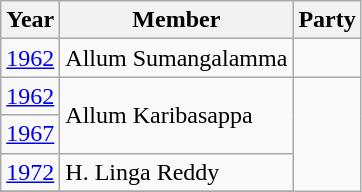<table class="wikitable sortable">
<tr>
<th>Year</th>
<th>Member</th>
<th colspan="2">Party</th>
</tr>
<tr>
<td><a href='#'>1962</a></td>
<td>Allum Sumangalamma</td>
<td></td>
</tr>
<tr>
<td><a href='#'>1962</a></td>
<td rowspan=2>Allum Karibasappa</td>
</tr>
<tr>
<td><a href='#'>1967</a></td>
</tr>
<tr>
<td><a href='#'>1972</a></td>
<td>H. Linga Reddy</td>
</tr>
<tr>
</tr>
</table>
